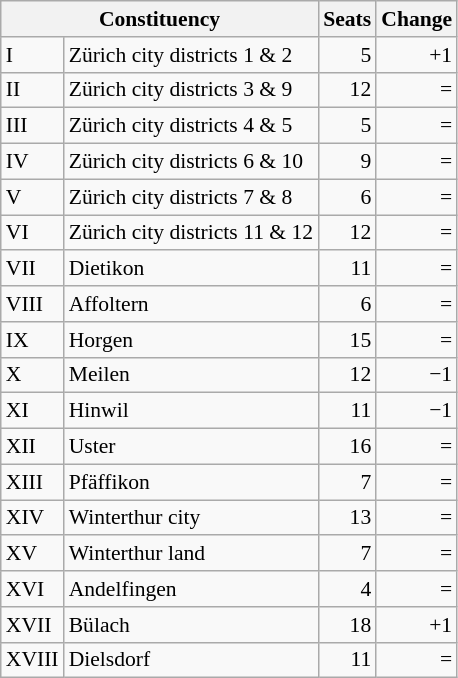<table class="wikitable" style="font-size:90%;">
<tr>
<th colspan="2">Constituency</th>
<th>Seats</th>
<th>Change</th>
</tr>
<tr>
<td>I</td>
<td>Zürich city districts 1 & 2</td>
<td style="text-align:right;">5</td>
<td style="text-align:right;">+1</td>
</tr>
<tr>
<td>II</td>
<td>Zürich city districts 3 & 9</td>
<td style="text-align:right;">12</td>
<td style="text-align:right;">=</td>
</tr>
<tr>
<td>III</td>
<td>Zürich city districts 4 & 5</td>
<td style="text-align:right;">5</td>
<td style="text-align:right;">=</td>
</tr>
<tr>
<td>IV</td>
<td>Zürich city districts 6 & 10</td>
<td style="text-align:right;">9</td>
<td style="text-align:right;">=</td>
</tr>
<tr>
<td>V</td>
<td>Zürich city districts 7 & 8</td>
<td style="text-align:right;">6</td>
<td style="text-align:right;">=</td>
</tr>
<tr>
<td>VI</td>
<td>Zürich city districts 11 & 12</td>
<td style="text-align:right;">12</td>
<td style="text-align:right;">=</td>
</tr>
<tr>
<td>VII</td>
<td>Dietikon</td>
<td style="text-align:right;">11</td>
<td style="text-align:right;">=</td>
</tr>
<tr>
<td>VIII</td>
<td>Affoltern</td>
<td style="text-align:right;">6</td>
<td style="text-align:right;">=</td>
</tr>
<tr>
<td>IX</td>
<td>Horgen</td>
<td style="text-align:right;">15</td>
<td style="text-align:right;">=</td>
</tr>
<tr>
<td>X</td>
<td>Meilen</td>
<td style="text-align:right;">12</td>
<td style="text-align:right;">−1</td>
</tr>
<tr>
<td>XI</td>
<td>Hinwil</td>
<td style="text-align:right;">11</td>
<td style="text-align:right;">−1</td>
</tr>
<tr>
<td>XII</td>
<td>Uster</td>
<td style="text-align:right;">16</td>
<td style="text-align:right;">=</td>
</tr>
<tr>
<td>XIII</td>
<td>Pfäffikon</td>
<td style="text-align:right;">7</td>
<td style="text-align:right;">=</td>
</tr>
<tr>
<td>XIV</td>
<td>Winterthur city</td>
<td style="text-align:right;">13</td>
<td style="text-align:right;">=</td>
</tr>
<tr>
<td>XV</td>
<td>Winterthur land</td>
<td style="text-align:right;">7</td>
<td style="text-align:right;">=</td>
</tr>
<tr>
<td>XVI</td>
<td>Andelfingen</td>
<td style="text-align:right;">4</td>
<td style="text-align:right;">=</td>
</tr>
<tr>
<td>XVII</td>
<td>Bülach</td>
<td style="text-align:right;">18</td>
<td style="text-align:right;">+1</td>
</tr>
<tr>
<td>XVIII</td>
<td>Dielsdorf</td>
<td style="text-align:right;">11</td>
<td style="text-align:right;">=</td>
</tr>
</table>
